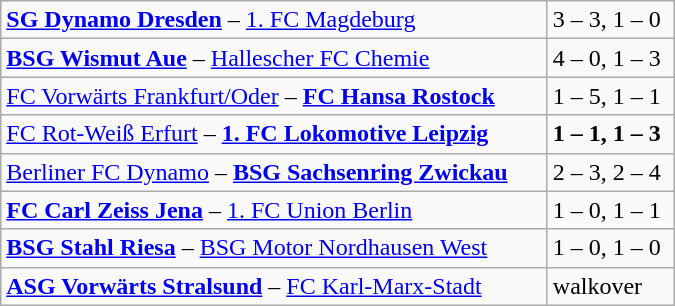<table class="wikitable" style="width:450px;">
<tr>
<td><strong><a href='#'>SG Dynamo Dresden</a></strong> – <a href='#'>1. FC Magdeburg</a></td>
<td>3 – 3, 1 – 0</td>
</tr>
<tr>
<td><strong><a href='#'>BSG Wismut Aue</a></strong> – <a href='#'>Hallescher FC Chemie</a></td>
<td>4 – 0, 1 – 3</td>
</tr>
<tr>
<td><a href='#'>FC Vorwärts Frankfurt/Oder</a> – <strong><a href='#'>FC Hansa Rostock</a></strong></td>
<td>1 – 5, 1 – 1</td>
</tr>
<tr>
<td><a href='#'>FC Rot-Weiß Erfurt</a> – <strong><a href='#'>1. FC Lokomotive Leipzig</a></strong></td>
<td><strong> 1 – 1, 1 – 3</strong></td>
</tr>
<tr>
<td><a href='#'>Berliner FC Dynamo</a> – <strong><a href='#'>BSG Sachsenring Zwickau</a></strong></td>
<td>2 – 3, 2 – 4</td>
</tr>
<tr>
<td><strong><a href='#'>FC Carl Zeiss Jena</a></strong> – <a href='#'>1. FC Union Berlin</a></td>
<td>1 – 0, 1 – 1</td>
</tr>
<tr>
<td><strong><a href='#'>BSG Stahl Riesa</a></strong> – <a href='#'>BSG Motor Nordhausen West</a></td>
<td>1 – 0, 1 – 0</td>
</tr>
<tr>
<td><strong><a href='#'>ASG Vorwärts Stralsund</a></strong> – <a href='#'>FC Karl-Marx-Stadt</a></td>
<td>walkover</td>
</tr>
</table>
